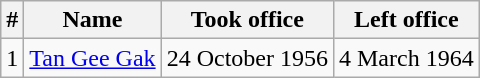<table class="wikitable">
<tr>
<th>#</th>
<th>Name</th>
<th>Took office</th>
<th>Left office</th>
</tr>
<tr>
<td>1</td>
<td><a href='#'>Tan Gee Gak</a></td>
<td>24 October 1956</td>
<td>4 March 1964</td>
</tr>
</table>
